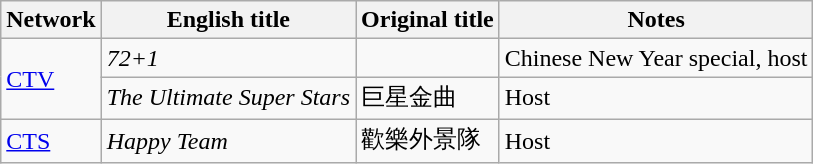<table class="wikitable sortable">
<tr>
<th>Network</th>
<th>English title</th>
<th>Original title</th>
<th class="unsortable">Notes</th>
</tr>
<tr>
<td rowspan=2><a href='#'>CTV</a></td>
<td><em>72+1</em></td>
<td></td>
<td>Chinese New Year special, host</td>
</tr>
<tr>
<td><em>The Ultimate Super Stars</em></td>
<td>巨星金曲</td>
<td>Host</td>
</tr>
<tr>
<td><a href='#'>CTS</a></td>
<td><em>Happy Team</em></td>
<td>歡樂外景隊</td>
<td>Host</td>
</tr>
</table>
